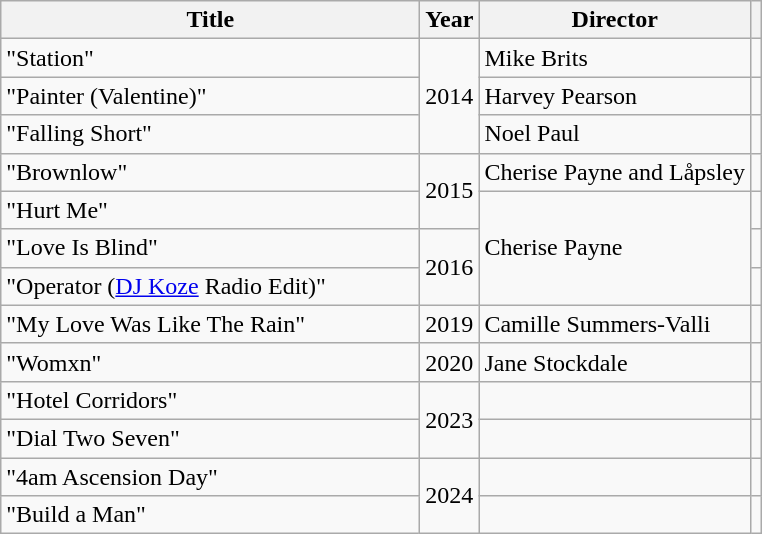<table class="wikitable">
<tr>
<th style="width:17em;">Title</th>
<th style="width:1em;">Year</th>
<th>Director</th>
<th></th>
</tr>
<tr>
<td>"Station"</td>
<td rowspan="3">2014</td>
<td>Mike Brits</td>
<td></td>
</tr>
<tr>
<td>"Painter (Valentine)"</td>
<td>Harvey Pearson</td>
<td></td>
</tr>
<tr>
<td>"Falling Short"</td>
<td>Noel Paul</td>
<td></td>
</tr>
<tr>
<td>"Brownlow"</td>
<td rowspan="2">2015</td>
<td>Cherise Payne and Låpsley</td>
<td></td>
</tr>
<tr>
<td>"Hurt Me"</td>
<td rowspan="3">Cherise Payne</td>
<td></td>
</tr>
<tr>
<td>"Love Is Blind"</td>
<td rowspan="2">2016</td>
<td></td>
</tr>
<tr>
<td>"Operator (<a href='#'>DJ Koze</a> Radio Edit)"</td>
<td></td>
</tr>
<tr>
<td>"My Love Was Like The Rain"</td>
<td>2019</td>
<td>Camille Summers-Valli</td>
<td></td>
</tr>
<tr>
<td>"Womxn"</td>
<td>2020</td>
<td>Jane Stockdale</td>
<td></td>
</tr>
<tr>
<td>"Hotel Corridors"</td>
<td rowspan="2">2023</td>
<td></td>
<td></td>
</tr>
<tr>
<td>"Dial Two Seven"</td>
<td></td>
<td></td>
</tr>
<tr>
<td>"4am Ascension Day"</td>
<td rowspan="2">2024</td>
<td></td>
<td></td>
</tr>
<tr>
<td>"Build a Man"</td>
<td></td>
<td></td>
</tr>
</table>
